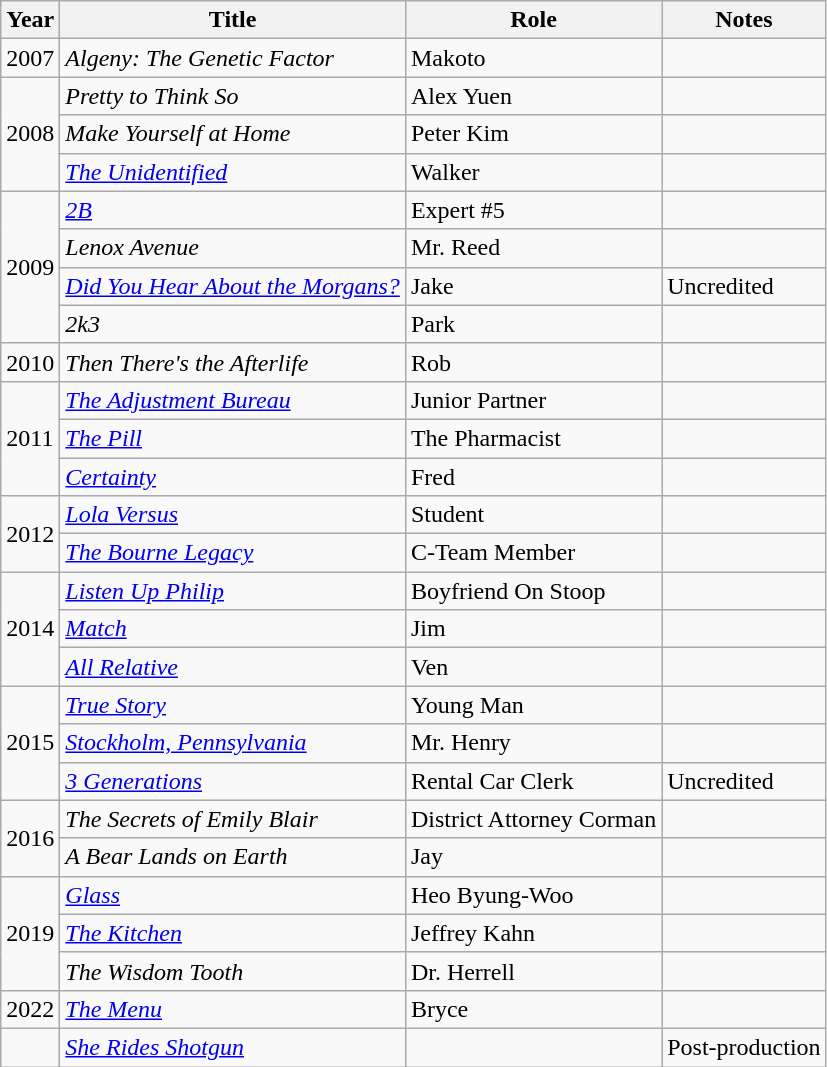<table class="wikitable sortable">
<tr>
<th>Year</th>
<th>Title</th>
<th>Role</th>
<th class="unsortable">Notes</th>
</tr>
<tr>
<td>2007</td>
<td><em>Algeny: The Genetic Factor</em></td>
<td>Makoto</td>
<td></td>
</tr>
<tr>
<td rowspan="3">2008</td>
<td><em>Pretty to Think So</em></td>
<td>Alex Yuen</td>
<td></td>
</tr>
<tr>
<td><em>Make Yourself at Home</em></td>
<td>Peter Kim</td>
<td></td>
</tr>
<tr>
<td><em><a href='#'>The Unidentified</a></em></td>
<td>Walker</td>
<td></td>
</tr>
<tr>
<td rowspan="4">2009</td>
<td><a href='#'><em>2B</em></a></td>
<td>Expert #5</td>
<td></td>
</tr>
<tr>
<td><em>Lenox Avenue</em></td>
<td>Mr. Reed</td>
<td></td>
</tr>
<tr>
<td><em><a href='#'>Did You Hear About the Morgans?</a></em></td>
<td>Jake</td>
<td>Uncredited</td>
</tr>
<tr>
<td><em>2k3</em></td>
<td>Park</td>
<td></td>
</tr>
<tr>
<td>2010</td>
<td><em>Then There's the Afterlife</em></td>
<td>Rob</td>
<td></td>
</tr>
<tr>
<td rowspan="3">2011</td>
<td><em><a href='#'>The Adjustment Bureau</a></em></td>
<td>Junior Partner</td>
<td></td>
</tr>
<tr>
<td><a href='#'><em>The Pill</em></a></td>
<td>The Pharmacist</td>
<td></td>
</tr>
<tr>
<td><a href='#'><em>Certainty</em></a></td>
<td>Fred</td>
<td></td>
</tr>
<tr>
<td rowspan="2">2012</td>
<td><em><a href='#'>Lola Versus</a></em></td>
<td>Student</td>
<td></td>
</tr>
<tr>
<td><a href='#'><em>The Bourne Legacy</em></a></td>
<td>C-Team Member</td>
<td></td>
</tr>
<tr>
<td rowspan="3">2014</td>
<td><em><a href='#'>Listen Up Philip</a></em></td>
<td>Boyfriend On Stoop</td>
<td></td>
</tr>
<tr>
<td><a href='#'><em>Match</em></a></td>
<td>Jim</td>
<td></td>
</tr>
<tr>
<td><em><a href='#'>All Relative</a></em></td>
<td>Ven</td>
<td></td>
</tr>
<tr>
<td rowspan="3">2015</td>
<td><a href='#'><em>True Story</em></a></td>
<td>Young Man</td>
<td></td>
</tr>
<tr>
<td><em><a href='#'>Stockholm, Pennsylvania</a></em></td>
<td>Mr. Henry</td>
<td></td>
</tr>
<tr>
<td><a href='#'><em>3 Generations</em></a></td>
<td>Rental Car Clerk</td>
<td>Uncredited</td>
</tr>
<tr>
<td rowspan="2">2016</td>
<td><em>The Secrets of Emily Blair</em></td>
<td>District Attorney Corman</td>
<td></td>
</tr>
<tr>
<td><em>A Bear Lands on Earth</em></td>
<td>Jay</td>
<td></td>
</tr>
<tr>
<td rowspan="3">2019</td>
<td><a href='#'><em>Glass</em></a></td>
<td>Heo Byung-Woo</td>
<td></td>
</tr>
<tr>
<td><a href='#'><em>The Kitchen</em></a></td>
<td>Jeffrey Kahn</td>
<td></td>
</tr>
<tr>
<td><em>The Wisdom Tooth</em></td>
<td>Dr. Herrell</td>
<td></td>
</tr>
<tr>
<td>2022</td>
<td><em><a href='#'>The Menu</a></em></td>
<td>Bryce</td>
<td></td>
</tr>
<tr>
<td></td>
<td><em><a href='#'>She Rides Shotgun</a></em></td>
<td></td>
<td>Post-production</td>
</tr>
</table>
